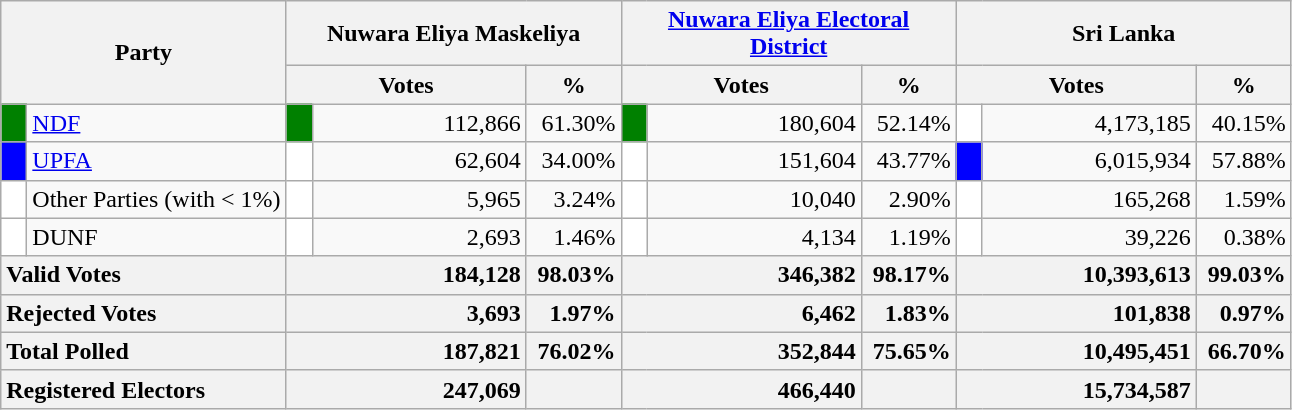<table class="wikitable">
<tr>
<th colspan="2" width="144px"rowspan="2">Party</th>
<th colspan="3" width="216px">Nuwara Eliya Maskeliya</th>
<th colspan="3" width="216px"><a href='#'>Nuwara Eliya Electoral District</a></th>
<th colspan="3" width="216px">Sri Lanka</th>
</tr>
<tr>
<th colspan="2" width="144px">Votes</th>
<th>%</th>
<th colspan="2" width="144px">Votes</th>
<th>%</th>
<th colspan="2" width="144px">Votes</th>
<th>%</th>
</tr>
<tr>
<td style="background-color:green;" width="10px"></td>
<td style="text-align:left;"><a href='#'>NDF</a></td>
<td style="background-color:green;" width="10px"></td>
<td style="text-align:right;">112,866</td>
<td style="text-align:right;">61.30%</td>
<td style="background-color:green;" width="10px"></td>
<td style="text-align:right;">180,604</td>
<td style="text-align:right;">52.14%</td>
<td style="background-color:white;" width="10px"></td>
<td style="text-align:right;">4,173,185</td>
<td style="text-align:right;">40.15%</td>
</tr>
<tr>
<td style="background-color:blue;" width="10px"></td>
<td style="text-align:left;"><a href='#'>UPFA</a></td>
<td style="background-color:white;" width="10px"></td>
<td style="text-align:right;">62,604</td>
<td style="text-align:right;">34.00%</td>
<td style="background-color:white;" width="10px"></td>
<td style="text-align:right;">151,604</td>
<td style="text-align:right;">43.77%</td>
<td style="background-color:blue;" width="10px"></td>
<td style="text-align:right;">6,015,934</td>
<td style="text-align:right;">57.88%</td>
</tr>
<tr>
<td style="background-color:white;" width="10px"></td>
<td style="text-align:left;">Other Parties (with < 1%)</td>
<td style="background-color:white;" width="10px"></td>
<td style="text-align:right;">5,965</td>
<td style="text-align:right;">3.24%</td>
<td style="background-color:white;" width="10px"></td>
<td style="text-align:right;">10,040</td>
<td style="text-align:right;">2.90%</td>
<td style="background-color:white;" width="10px"></td>
<td style="text-align:right;">165,268</td>
<td style="text-align:right;">1.59%</td>
</tr>
<tr>
<td style="background-color:white;" width="10px"></td>
<td style="text-align:left;">DUNF</td>
<td style="background-color:white;" width="10px"></td>
<td style="text-align:right;">2,693</td>
<td style="text-align:right;">1.46%</td>
<td style="background-color:white;" width="10px"></td>
<td style="text-align:right;">4,134</td>
<td style="text-align:right;">1.19%</td>
<td style="background-color:white;" width="10px"></td>
<td style="text-align:right;">39,226</td>
<td style="text-align:right;">0.38%</td>
</tr>
<tr>
<th colspan="2" width="144px"style="text-align:left;">Valid Votes</th>
<th style="text-align:right;"colspan="2" width="144px">184,128</th>
<th style="text-align:right;">98.03%</th>
<th style="text-align:right;"colspan="2" width="144px">346,382</th>
<th style="text-align:right;">98.17%</th>
<th style="text-align:right;"colspan="2" width="144px">10,393,613</th>
<th style="text-align:right;">99.03%</th>
</tr>
<tr>
<th colspan="2" width="144px"style="text-align:left;">Rejected Votes</th>
<th style="text-align:right;"colspan="2" width="144px">3,693</th>
<th style="text-align:right;">1.97%</th>
<th style="text-align:right;"colspan="2" width="144px">6,462</th>
<th style="text-align:right;">1.83%</th>
<th style="text-align:right;"colspan="2" width="144px">101,838</th>
<th style="text-align:right;">0.97%</th>
</tr>
<tr>
<th colspan="2" width="144px"style="text-align:left;">Total Polled</th>
<th style="text-align:right;"colspan="2" width="144px">187,821</th>
<th style="text-align:right;">76.02%</th>
<th style="text-align:right;"colspan="2" width="144px">352,844</th>
<th style="text-align:right;">75.65%</th>
<th style="text-align:right;"colspan="2" width="144px">10,495,451</th>
<th style="text-align:right;">66.70%</th>
</tr>
<tr>
<th colspan="2" width="144px"style="text-align:left;">Registered Electors</th>
<th style="text-align:right;"colspan="2" width="144px">247,069</th>
<th></th>
<th style="text-align:right;"colspan="2" width="144px">466,440</th>
<th></th>
<th style="text-align:right;"colspan="2" width="144px">15,734,587</th>
<th></th>
</tr>
</table>
